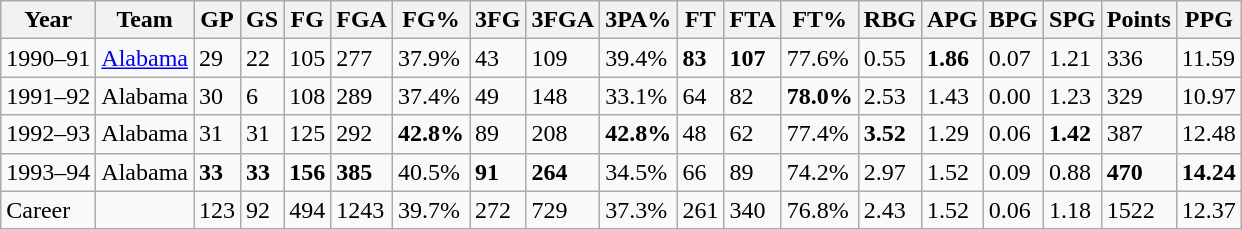<table class="wikitable">
<tr>
<th>Year</th>
<th>Team</th>
<th>GP</th>
<th>GS</th>
<th>FG</th>
<th>FGA</th>
<th>FG%</th>
<th>3FG</th>
<th>3FGA</th>
<th>3PA%</th>
<th>FT</th>
<th>FTA</th>
<th>FT%</th>
<th>RBG</th>
<th>APG</th>
<th>BPG</th>
<th>SPG</th>
<th>Points</th>
<th>PPG</th>
</tr>
<tr>
<td>1990–91</td>
<td><a href='#'>Alabama</a></td>
<td>29</td>
<td>22</td>
<td>105</td>
<td>277</td>
<td>37.9%</td>
<td>43</td>
<td>109</td>
<td>39.4%</td>
<td><strong>83</strong></td>
<td><strong>107</strong></td>
<td>77.6%</td>
<td>0.55</td>
<td><strong>1.86</strong></td>
<td>0.07</td>
<td>1.21</td>
<td>336</td>
<td>11.59</td>
</tr>
<tr>
<td>1991–92</td>
<td>Alabama</td>
<td>30</td>
<td>6</td>
<td>108</td>
<td>289</td>
<td>37.4%</td>
<td>49</td>
<td>148</td>
<td>33.1%</td>
<td>64</td>
<td>82</td>
<td><strong>78.0%</strong></td>
<td>2.53</td>
<td>1.43</td>
<td>0.00</td>
<td>1.23</td>
<td>329</td>
<td>10.97</td>
</tr>
<tr>
<td>1992–93</td>
<td>Alabama</td>
<td>31</td>
<td>31</td>
<td>125</td>
<td>292</td>
<td><strong>42.8%</strong></td>
<td>89</td>
<td>208</td>
<td><strong>42.8%</strong></td>
<td>48</td>
<td>62</td>
<td>77.4%</td>
<td><strong>3.52</strong></td>
<td>1.29</td>
<td>0.06</td>
<td><strong>1.42</strong></td>
<td>387</td>
<td>12.48</td>
</tr>
<tr>
<td>1993–94</td>
<td>Alabama</td>
<td><strong>33</strong></td>
<td><strong>33</strong></td>
<td><strong>156</strong></td>
<td><strong>385</strong></td>
<td>40.5%</td>
<td><strong>91</strong></td>
<td><strong>264</strong></td>
<td>34.5%</td>
<td>66</td>
<td>89</td>
<td>74.2%</td>
<td>2.97</td>
<td>1.52</td>
<td>0.09</td>
<td>0.88</td>
<td><strong>470</strong></td>
<td><strong>14.24</strong></td>
</tr>
<tr>
<td>Career</td>
<td></td>
<td>123</td>
<td>92</td>
<td>494</td>
<td>1243</td>
<td>39.7%</td>
<td>272</td>
<td>729</td>
<td>37.3%</td>
<td>261</td>
<td>340</td>
<td>76.8%</td>
<td>2.43</td>
<td>1.52</td>
<td>0.06</td>
<td>1.18</td>
<td>1522</td>
<td>12.37</td>
</tr>
</table>
